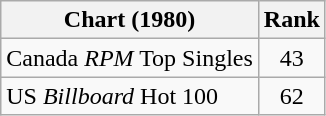<table class="wikitable">
<tr>
<th align="left">Chart (1980)</th>
<th style="text-align:center;">Rank</th>
</tr>
<tr>
<td>Canada <em>RPM</em> Top Singles </td>
<td style="text-align:center;">43</td>
</tr>
<tr>
<td>US <em>Billboard</em> Hot 100 </td>
<td style="text-align:center;">62</td>
</tr>
</table>
